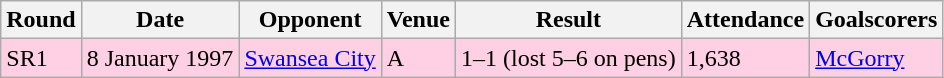<table class="wikitable">
<tr>
<th>Round</th>
<th>Date</th>
<th>Opponent</th>
<th>Venue</th>
<th>Result</th>
<th>Attendance</th>
<th>Goalscorers</th>
</tr>
<tr style="background-color: #ffd0e3;">
<td>SR1</td>
<td>8 January 1997</td>
<td><a href='#'>Swansea City</a></td>
<td>A</td>
<td>1–1 (lost 5–6 on pens)</td>
<td>1,638</td>
<td><a href='#'>McGorry</a></td>
</tr>
</table>
